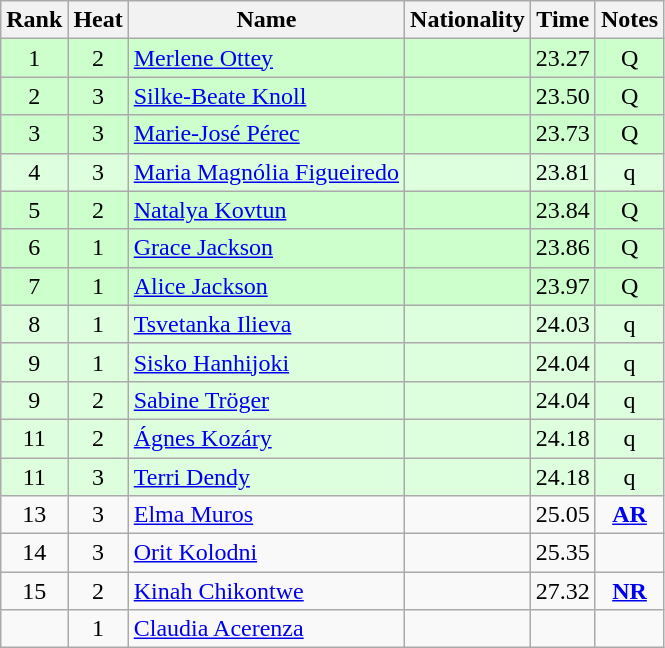<table class="wikitable sortable" style="text-align:center">
<tr>
<th>Rank</th>
<th>Heat</th>
<th>Name</th>
<th>Nationality</th>
<th>Time</th>
<th>Notes</th>
</tr>
<tr bgcolor=ccffcc>
<td>1</td>
<td>2</td>
<td align="left"><a href='#'>Merlene Ottey</a></td>
<td align=left></td>
<td>23.27</td>
<td>Q</td>
</tr>
<tr bgcolor=ccffcc>
<td>2</td>
<td>3</td>
<td align="left"><a href='#'>Silke-Beate Knoll</a></td>
<td align=left></td>
<td>23.50</td>
<td>Q</td>
</tr>
<tr bgcolor=ccffcc>
<td>3</td>
<td>3</td>
<td align="left"><a href='#'>Marie-José Pérec</a></td>
<td align=left></td>
<td>23.73</td>
<td>Q</td>
</tr>
<tr bgcolor=ddffdd>
<td>4</td>
<td>3</td>
<td align="left"><a href='#'>Maria Magnólia Figueiredo</a></td>
<td align=left></td>
<td>23.81</td>
<td>q</td>
</tr>
<tr bgcolor=ccffcc>
<td>5</td>
<td>2</td>
<td align="left"><a href='#'>Natalya Kovtun</a></td>
<td align=left></td>
<td>23.84</td>
<td>Q</td>
</tr>
<tr bgcolor=ccffcc>
<td>6</td>
<td>1</td>
<td align="left"><a href='#'>Grace Jackson</a></td>
<td align=left></td>
<td>23.86</td>
<td>Q</td>
</tr>
<tr bgcolor=ccffcc>
<td>7</td>
<td>1</td>
<td align="left"><a href='#'>Alice Jackson</a></td>
<td align=left></td>
<td>23.97</td>
<td>Q</td>
</tr>
<tr bgcolor=ddffdd>
<td>8</td>
<td>1</td>
<td align="left"><a href='#'>Tsvetanka Ilieva</a></td>
<td align=left></td>
<td>24.03</td>
<td>q</td>
</tr>
<tr bgcolor=ddffdd>
<td>9</td>
<td>1</td>
<td align="left"><a href='#'>Sisko Hanhijoki</a></td>
<td align=left></td>
<td>24.04</td>
<td>q</td>
</tr>
<tr bgcolor=ddffdd>
<td>9</td>
<td>2</td>
<td align="left"><a href='#'>Sabine Tröger</a></td>
<td align=left></td>
<td>24.04</td>
<td>q</td>
</tr>
<tr bgcolor=ddffdd>
<td>11</td>
<td>2</td>
<td align="left"><a href='#'>Ágnes Kozáry</a></td>
<td align=left></td>
<td>24.18</td>
<td>q</td>
</tr>
<tr bgcolor=ddffdd>
<td>11</td>
<td>3</td>
<td align="left"><a href='#'>Terri Dendy</a></td>
<td align=left></td>
<td>24.18</td>
<td>q</td>
</tr>
<tr>
<td>13</td>
<td>3</td>
<td align="left"><a href='#'>Elma Muros</a></td>
<td align=left></td>
<td>25.05</td>
<td><strong><a href='#'>AR</a></strong></td>
</tr>
<tr>
<td>14</td>
<td>3</td>
<td align="left"><a href='#'>Orit Kolodni</a></td>
<td align=left></td>
<td>25.35</td>
<td></td>
</tr>
<tr>
<td>15</td>
<td>2</td>
<td align="left"><a href='#'>Kinah Chikontwe</a></td>
<td align=left></td>
<td>27.32</td>
<td><strong><a href='#'>NR</a></strong></td>
</tr>
<tr>
<td></td>
<td>1</td>
<td align="left"><a href='#'>Claudia Acerenza</a></td>
<td align=left></td>
<td></td>
<td></td>
</tr>
</table>
